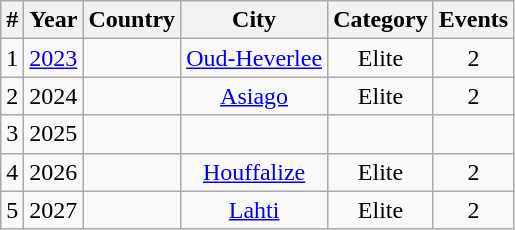<table class="wikitable" style="text-align:center">
<tr>
<th>#</th>
<th>Year</th>
<th>Country</th>
<th>City</th>
<th>Category</th>
<th>Events</th>
</tr>
<tr>
<td>1</td>
<td><a href='#'>2023</a></td>
<td align=left></td>
<td><a href='#'>Oud-Heverlee</a></td>
<td>Elite</td>
<td>2</td>
</tr>
<tr>
<td>2</td>
<td>2024</td>
<td align=left></td>
<td><a href='#'>Asiago</a></td>
<td>Elite</td>
<td>2</td>
</tr>
<tr>
<td>3</td>
<td>2025</td>
<td align=left></td>
<td></td>
<td></td>
<td></td>
</tr>
<tr>
<td>4</td>
<td>2026</td>
<td align=left></td>
<td><a href='#'>Houffalize</a></td>
<td>Elite</td>
<td>2</td>
</tr>
<tr>
<td>5</td>
<td>2027</td>
<td align=left></td>
<td><a href='#'>Lahti</a></td>
<td>Elite</td>
<td>2</td>
</tr>
</table>
